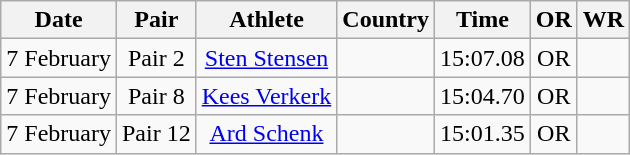<table class="wikitable" style="text-align:center">
<tr>
<th>Date</th>
<th>Pair</th>
<th>Athlete</th>
<th>Country</th>
<th>Time</th>
<th>OR</th>
<th>WR</th>
</tr>
<tr>
<td>7 February</td>
<td>Pair 2</td>
<td><a href='#'>Sten Stensen</a></td>
<td></td>
<td>15:07.08</td>
<td>OR</td>
<td></td>
</tr>
<tr>
<td>7 February</td>
<td>Pair 8</td>
<td><a href='#'>Kees Verkerk</a></td>
<td></td>
<td>15:04.70</td>
<td>OR</td>
<td></td>
</tr>
<tr>
<td>7 February</td>
<td>Pair 12</td>
<td><a href='#'>Ard Schenk</a></td>
<td></td>
<td>15:01.35</td>
<td>OR</td>
<td></td>
</tr>
</table>
